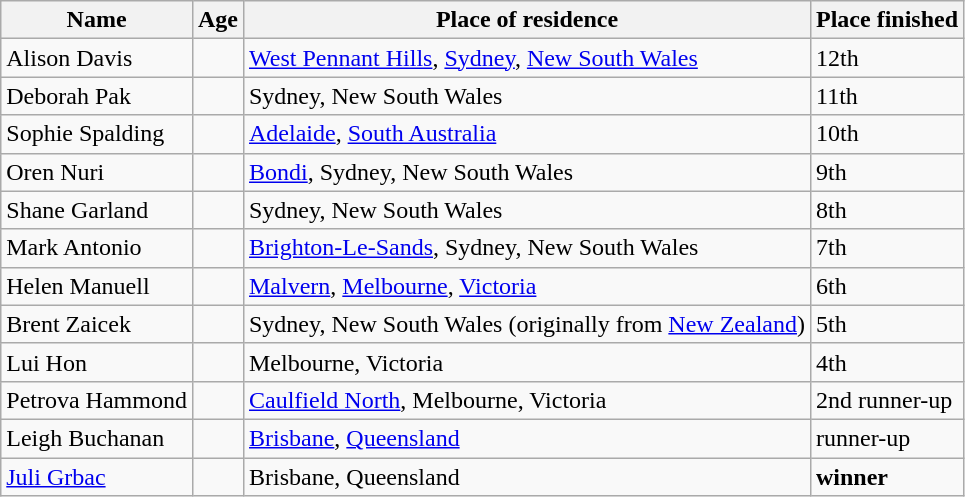<table class="wikitable">
<tr>
<th>Name</th>
<th>Age</th>
<th>Place of residence</th>
<th>Place finished</th>
</tr>
<tr>
<td>Alison Davis</td>
<td></td>
<td><a href='#'>West Pennant Hills</a>, <a href='#'>Sydney</a>, <a href='#'>New South Wales</a></td>
<td>12th</td>
</tr>
<tr>
<td>Deborah Pak</td>
<td></td>
<td>Sydney, New South Wales</td>
<td>11th</td>
</tr>
<tr>
<td>Sophie Spalding</td>
<td></td>
<td><a href='#'>Adelaide</a>, <a href='#'>South Australia</a></td>
<td>10th</td>
</tr>
<tr>
<td>Oren Nuri</td>
<td></td>
<td><a href='#'>Bondi</a>, Sydney, New South Wales</td>
<td>9th</td>
</tr>
<tr>
<td>Shane Garland</td>
<td></td>
<td>Sydney, New South Wales</td>
<td>8th</td>
</tr>
<tr>
<td>Mark Antonio</td>
<td></td>
<td><a href='#'>Brighton-Le-Sands</a>, Sydney, New South Wales</td>
<td>7th</td>
</tr>
<tr>
<td>Helen Manuell</td>
<td></td>
<td><a href='#'>Malvern</a>, <a href='#'>Melbourne</a>, <a href='#'>Victoria</a></td>
<td>6th</td>
</tr>
<tr>
<td>Brent Zaicek</td>
<td></td>
<td>Sydney, New South Wales (originally from <a href='#'>New Zealand</a>)</td>
<td>5th</td>
</tr>
<tr>
<td>Lui Hon</td>
<td></td>
<td>Melbourne, Victoria</td>
<td>4th</td>
</tr>
<tr>
<td>Petrova Hammond</td>
<td></td>
<td><a href='#'>Caulfield North</a>, Melbourne, Victoria</td>
<td>2nd runner-up</td>
</tr>
<tr>
<td>Leigh Buchanan</td>
<td></td>
<td><a href='#'>Brisbane</a>, <a href='#'>Queensland</a></td>
<td>runner-up</td>
</tr>
<tr>
<td><a href='#'>Juli Grbac</a></td>
<td></td>
<td>Brisbane, Queensland</td>
<td><strong>winner</strong></td>
</tr>
</table>
